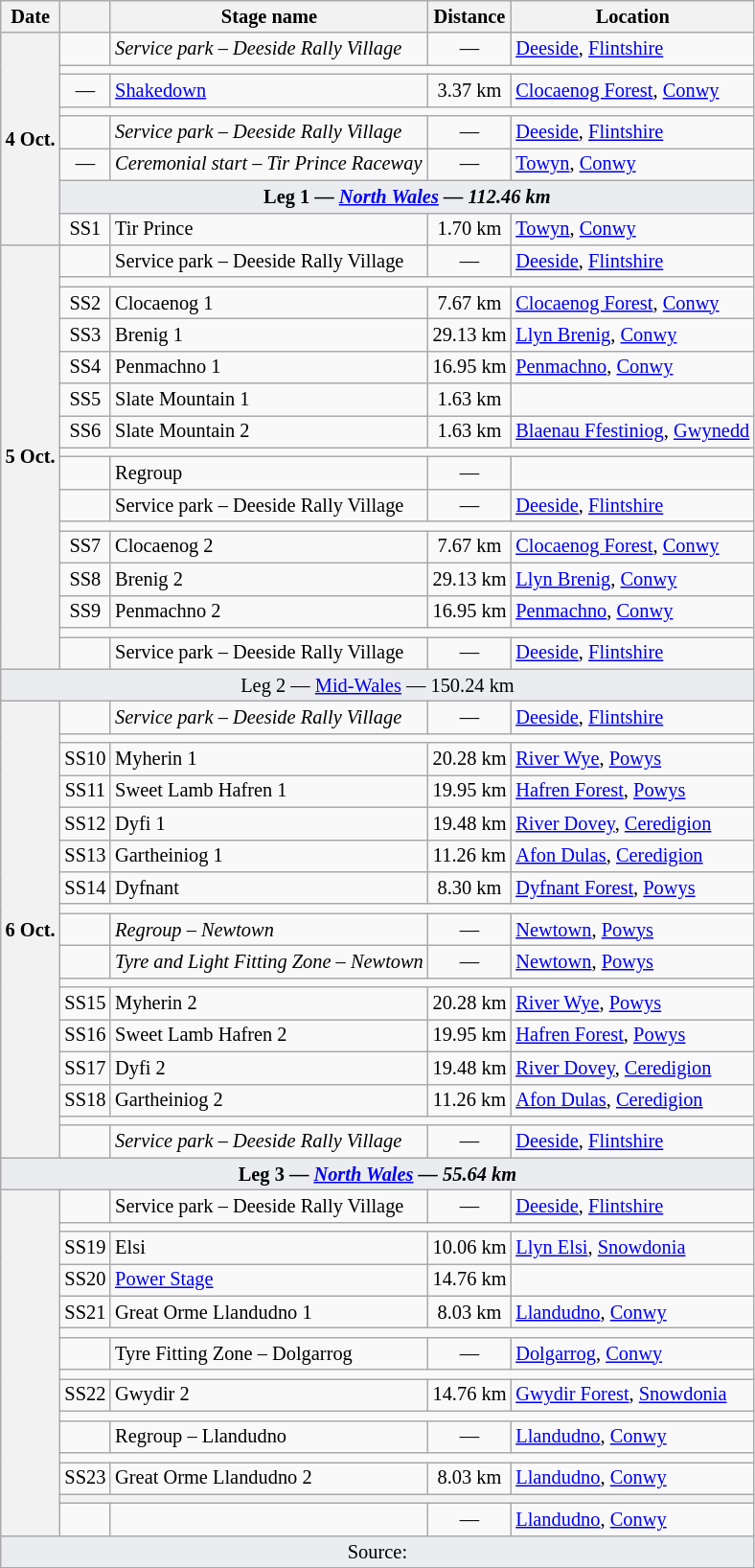<table class="wikitable" style="font-size: 85%;">
<tr>
<th>Date</th>
<th></th>
<th>Stage name</th>
<th>Distance</th>
<th>Location</th>
</tr>
<tr>
<th rowspan="8">4 Oct.</th>
<td align="center"></td>
<td><em>Service park – Deeside Rally Village</em></td>
<td align="center">—</td>
<td><a href='#'>Deeside</a>, <a href='#'>Flintshire</a></td>
</tr>
<tr>
<td colspan="4"></td>
</tr>
<tr>
<td align="center">—</td>
<td><a href='#'>Shakedown</a></td>
<td align="center">3.37 km</td>
<td><a href='#'>Clocaenog Forest</a>, <a href='#'>Conwy</a></td>
</tr>
<tr>
<td colspan="4"></td>
</tr>
<tr>
<td align="center"></td>
<td><em>Service park – Deeside Rally Village</em></td>
<td align="center">—</td>
<td><a href='#'>Deeside</a>, <a href='#'>Flintshire</a></td>
</tr>
<tr>
<td align="center">—</td>
<td><em>Ceremonial start – Tir Prince Raceway</em></td>
<td align="center">—</td>
<td><a href='#'>Towyn</a>, <a href='#'>Conwy</a></td>
</tr>
<tr>
<td style="background-color:#EAECF0; text-align:center" colspan="4"><strong>Leg 1 — <em><a href='#'>North Wales</a> — 112.46 km<strong><em></td>
</tr>
<tr>
<td align="center">SS1</td>
<td>Tir Prince</td>
<td align="center">1.70 km</td>
<td><a href='#'>Towyn</a>, <a href='#'>Conwy</a></td>
</tr>
<tr>
<th rowspan="16">5 Oct.</th>
<td align="center"></td>
<td></em>Service park – Deeside Rally Village<em></td>
<td align="center">—</td>
<td><a href='#'>Deeside</a>, <a href='#'>Flintshire</a></td>
</tr>
<tr>
<td colspan="4"></td>
</tr>
<tr>
<td align="center">SS2</td>
<td>Clocaenog 1</td>
<td align="center">7.67 km</td>
<td><a href='#'>Clocaenog Forest</a>, <a href='#'>Conwy</a></td>
</tr>
<tr>
<td align="center">SS3</td>
<td>Brenig 1</td>
<td align="center">29.13 km</td>
<td><a href='#'>Llyn Brenig</a>, <a href='#'>Conwy</a></td>
</tr>
<tr>
<td align="center">SS4</td>
<td>Penmachno 1</td>
<td align="center">16.95 km</td>
<td><a href='#'>Penmachno</a>, <a href='#'>Conwy</a></td>
</tr>
<tr>
<td align="center">SS5</td>
<td>Slate Mountain 1</td>
<td align="center">1.63 km</td>
<td></td>
</tr>
<tr>
<td align="center">SS6</td>
<td>Slate Mountain 2</td>
<td align="center">1.63 km</td>
<td><a href='#'>Blaenau Ffestiniog</a>, <a href='#'>Gwynedd</a></td>
</tr>
<tr>
<td colspan="4"></td>
</tr>
<tr>
<td align="center"></td>
<td></em>Regroup<em></td>
<td align="center">—</td>
<td></td>
</tr>
<tr>
<td align="center"></td>
<td></em>Service park – Deeside Rally Village<em></td>
<td align="center">—</td>
<td><a href='#'>Deeside</a>, <a href='#'>Flintshire</a></td>
</tr>
<tr>
<td colspan="4"></td>
</tr>
<tr>
<td align="center">SS7</td>
<td>Clocaenog 2</td>
<td align="center">7.67 km</td>
<td><a href='#'>Clocaenog Forest</a>, <a href='#'>Conwy</a></td>
</tr>
<tr>
<td align="center">SS8</td>
<td>Brenig 2</td>
<td align="center">29.13 km</td>
<td><a href='#'>Llyn Brenig</a>, <a href='#'>Conwy</a></td>
</tr>
<tr>
<td align="center">SS9</td>
<td>Penmachno 2</td>
<td align="center">16.95 km</td>
<td><a href='#'>Penmachno</a>, <a href='#'>Conwy</a></td>
</tr>
<tr>
<td colspan="4"></td>
</tr>
<tr>
<td align="center"></td>
<td></em>Service park – Deeside Rally Village<em></td>
<td align="center">—</td>
<td><a href='#'>Deeside</a>, <a href='#'>Flintshire</a></td>
</tr>
<tr>
<td style="background-color:#EAECF0; text-align:center" colspan="5"></strong>Leg 2 — </em><a href='#'>Mid-Wales</a> — 150.24 km</em></strong></td>
</tr>
<tr>
<th rowspan="17">6 Oct.</th>
<td align="center"></td>
<td><em>Service park – Deeside Rally Village</em></td>
<td align="center">—</td>
<td><a href='#'>Deeside</a>, <a href='#'>Flintshire</a></td>
</tr>
<tr>
<td colspan="4"></td>
</tr>
<tr>
<td align="center">SS10</td>
<td>Myherin 1</td>
<td align="center">20.28 km</td>
<td><a href='#'>River Wye</a>, <a href='#'>Powys</a></td>
</tr>
<tr>
<td align="center">SS11</td>
<td>Sweet Lamb Hafren 1</td>
<td align="center">19.95 km</td>
<td><a href='#'>Hafren Forest</a>, <a href='#'>Powys</a></td>
</tr>
<tr>
<td align="center">SS12</td>
<td>Dyfi 1</td>
<td align="center">19.48 km</td>
<td><a href='#'>River Dovey</a>, <a href='#'>Ceredigion</a></td>
</tr>
<tr>
<td align="center">SS13</td>
<td>Gartheiniog 1</td>
<td align="center">11.26 km</td>
<td><a href='#'>Afon Dulas</a>, <a href='#'>Ceredigion</a></td>
</tr>
<tr>
<td align="center">SS14</td>
<td>Dyfnant</td>
<td align="center">8.30 km</td>
<td><a href='#'>Dyfnant Forest</a>, <a href='#'>Powys</a></td>
</tr>
<tr>
<td colspan="4"></td>
</tr>
<tr>
<td align="center"></td>
<td><em>Regroup – Newtown</em></td>
<td align="center">—</td>
<td><a href='#'>Newtown</a>, <a href='#'>Powys</a></td>
</tr>
<tr>
<td align="center"></td>
<td><em>Tyre and Light Fitting Zone – Newtown</em></td>
<td align="center">—</td>
<td><a href='#'>Newtown</a>, <a href='#'>Powys</a></td>
</tr>
<tr>
<td colspan="4"></td>
</tr>
<tr>
<td align="center">SS15</td>
<td>Myherin 2</td>
<td align="center">20.28 km</td>
<td><a href='#'>River Wye</a>, <a href='#'>Powys</a></td>
</tr>
<tr>
<td align="center">SS16</td>
<td>Sweet Lamb Hafren 2</td>
<td align="center">19.95 km</td>
<td><a href='#'>Hafren Forest</a>, <a href='#'>Powys</a></td>
</tr>
<tr>
<td align="center">SS17</td>
<td>Dyfi 2</td>
<td align="center">19.48 km</td>
<td><a href='#'>River Dovey</a>, <a href='#'>Ceredigion</a></td>
</tr>
<tr>
<td align="center">SS18</td>
<td>Gartheiniog 2</td>
<td align="center">11.26 km</td>
<td><a href='#'>Afon Dulas</a>, <a href='#'>Ceredigion</a></td>
</tr>
<tr>
<td colspan="4"></td>
</tr>
<tr>
<td align="center"></td>
<td><em>Service park – Deeside Rally Village</em></td>
<td align="center">—</td>
<td><a href='#'>Deeside</a>, <a href='#'>Flintshire</a></td>
</tr>
<tr>
<td style="background-color:#EAECF0; text-align:center" colspan="5"><strong>Leg 3 — <em><a href='#'>North Wales</a> — 55.64 km<strong><em></td>
</tr>
<tr>
<th rowspan="15"></th>
<td align="center"></td>
<td></em>Service park – Deeside Rally Village<em></td>
<td align="center">—</td>
<td><a href='#'>Deeside</a>, <a href='#'>Flintshire</a></td>
</tr>
<tr>
<td colspan="4"></td>
</tr>
<tr>
<td align="center">SS19</td>
<td>Elsi</td>
<td align="center">10.06 km</td>
<td><a href='#'>Llyn Elsi</a>, <a href='#'>Snowdonia</a></td>
</tr>
<tr>
<td align="center">SS20</td>
<td><a href='#'>Power Stage</a></td>
<td align="center">14.76 km</td>
<td></td>
</tr>
<tr>
<td align="center">SS21</td>
<td>Great Orme Llandudno 1</td>
<td align="center">8.03 km</td>
<td><a href='#'>Llandudno</a>, <a href='#'>Conwy</a></td>
</tr>
<tr>
<td colspan="4"></td>
</tr>
<tr>
<td align="center"></td>
<td></em>Tyre Fitting Zone – Dolgarrog<em></td>
<td align="center">—</td>
<td><a href='#'>Dolgarrog</a>, <a href='#'>Conwy</a></td>
</tr>
<tr>
<td colspan="4"></td>
</tr>
<tr>
<td align="center">SS22</td>
<td>Gwydir 2</td>
<td align="center">14.76 km</td>
<td><a href='#'>Gwydir Forest</a>, <a href='#'>Snowdonia</a></td>
</tr>
<tr>
<td colspan="4"></td>
</tr>
<tr>
<td align="center"></td>
<td></em>Regroup – Llandudno<em></td>
<td align="center">—</td>
<td><a href='#'>Llandudno</a>, <a href='#'>Conwy</a></td>
</tr>
<tr>
<td colspan="4"></td>
</tr>
<tr>
<td align="center">SS23</td>
<td>Great Orme Llandudno 2</td>
<td align="center">8.03 km</td>
<td><a href='#'>Llandudno</a>, <a href='#'>Conwy</a></td>
</tr>
<tr>
<th colspan="4"></th>
</tr>
<tr>
<td align="center"></td>
<td></td>
<td align="center">—</td>
<td><a href='#'>Llandudno</a>, <a href='#'>Conwy</a></td>
</tr>
<tr>
<td style="background-color:#EAECF0; text-align:center" colspan="5"></strong>Source:<strong></td>
</tr>
<tr>
</tr>
</table>
